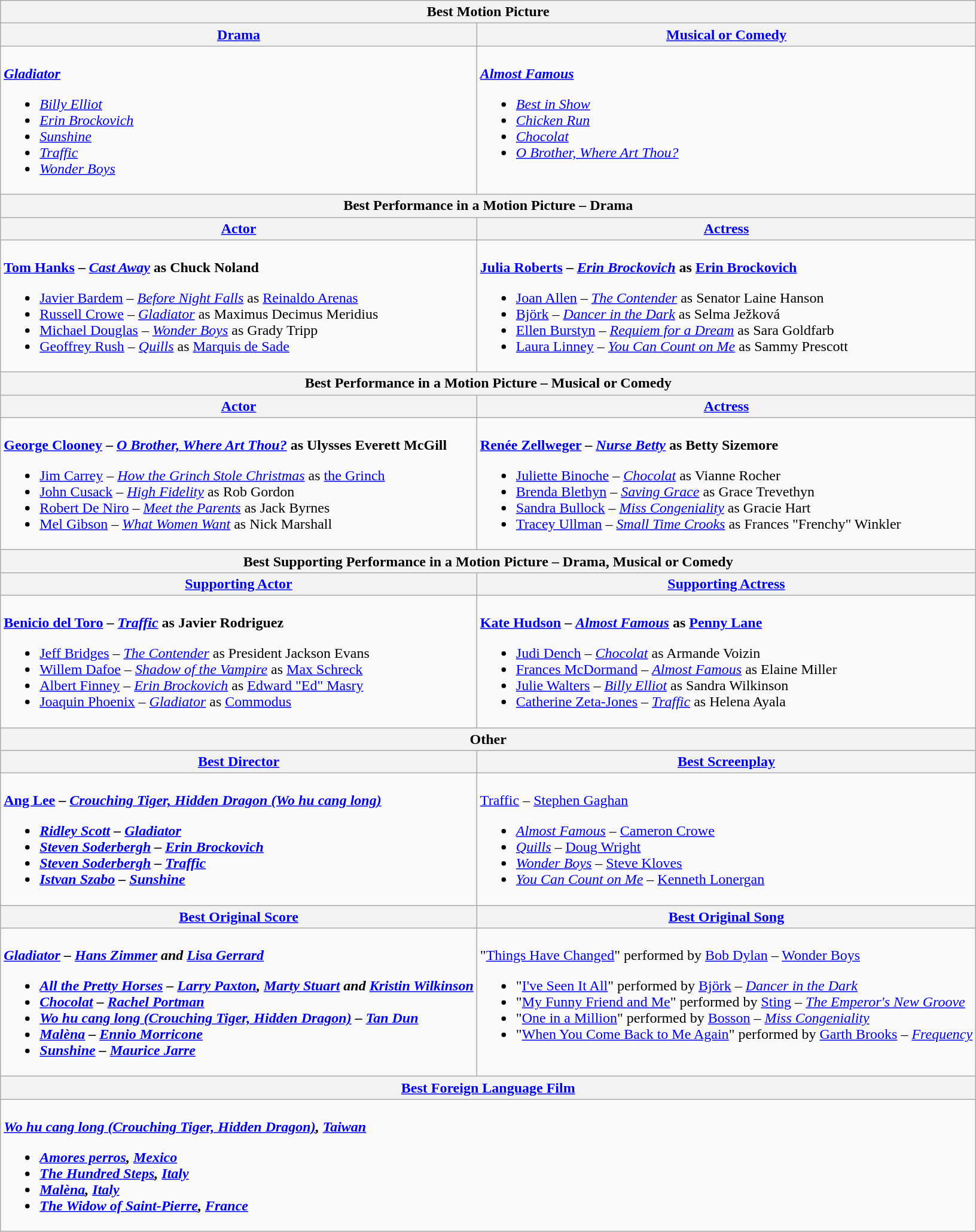<table class="wikitable" style="width=100%">
<tr>
<th colspan="2">Best Motion Picture</th>
</tr>
<tr>
<th style="width=50%"><a href='#'>Drama</a></th>
<th style="width=50%"><a href='#'>Musical or Comedy</a></th>
</tr>
<tr>
<td valign="top"><br><strong><em><a href='#'>Gladiator</a></em></strong><ul><li><em><a href='#'>Billy Elliot</a></em></li><li><em><a href='#'>Erin Brockovich</a></em></li><li><em><a href='#'>Sunshine</a></em></li><li><em><a href='#'>Traffic</a></em></li><li><em><a href='#'>Wonder Boys</a></em></li></ul></td>
<td valign="top"><br><strong><em><a href='#'>Almost Famous</a></em></strong><ul><li><em><a href='#'>Best in Show</a></em></li><li><em><a href='#'>Chicken Run</a></em></li><li><em><a href='#'>Chocolat</a></em></li><li><em><a href='#'>O Brother, Where Art Thou?</a></em></li></ul></td>
</tr>
<tr>
<th colspan="2">Best Performance in a Motion Picture – Drama</th>
</tr>
<tr>
<th><a href='#'>Actor</a></th>
<th><a href='#'>Actress</a></th>
</tr>
<tr>
<td valign="top"><br><strong><a href='#'>Tom Hanks</a> – <em><a href='#'>Cast Away</a></em> as Chuck Noland</strong><ul><li><a href='#'>Javier Bardem</a> – <em><a href='#'>Before Night Falls</a></em> as <a href='#'>Reinaldo Arenas</a></li><li><a href='#'>Russell Crowe</a> – <em><a href='#'>Gladiator</a></em> as Maximus Decimus Meridius</li><li><a href='#'>Michael Douglas</a> – <em><a href='#'>Wonder Boys</a></em> as Grady Tripp</li><li><a href='#'>Geoffrey Rush</a> – <em><a href='#'>Quills</a></em> as <a href='#'>Marquis de Sade</a></li></ul></td>
<td valign="top"><br><strong><a href='#'>Julia Roberts</a> – <em><a href='#'>Erin Brockovich</a></em> as <a href='#'>Erin Brockovich</a></strong><ul><li><a href='#'>Joan Allen</a> – <em><a href='#'>The Contender</a></em> as Senator Laine Hanson</li><li><a href='#'>Björk</a> – <em><a href='#'>Dancer in the Dark</a></em> as Selma Ježková</li><li><a href='#'>Ellen Burstyn</a> – <em><a href='#'>Requiem for a Dream</a></em> as Sara Goldfarb</li><li><a href='#'>Laura Linney</a> – <em><a href='#'>You Can Count on Me</a></em> as Sammy Prescott</li></ul></td>
</tr>
<tr>
<th colspan="2">Best Performance in a Motion Picture – Musical or Comedy</th>
</tr>
<tr>
<th><a href='#'>Actor</a></th>
<th><a href='#'>Actress</a></th>
</tr>
<tr>
<td valign="top"><br><strong><a href='#'>George Clooney</a> – <em><a href='#'>O Brother, Where Art Thou?</a></em> as Ulysses Everett McGill</strong><ul><li><a href='#'>Jim Carrey</a> – <em><a href='#'>How the Grinch Stole Christmas</a></em> as <a href='#'>the Grinch</a></li><li><a href='#'>John Cusack</a> – <em><a href='#'>High Fidelity</a></em> as Rob Gordon</li><li><a href='#'>Robert De Niro</a> – <em><a href='#'>Meet the Parents</a></em> as Jack Byrnes</li><li><a href='#'>Mel Gibson</a> – <em><a href='#'>What Women Want</a></em> as Nick Marshall</li></ul></td>
<td valign="top"><br><strong><a href='#'>Renée Zellweger</a> – <em><a href='#'>Nurse Betty</a></em> as Betty Sizemore</strong><ul><li><a href='#'>Juliette Binoche</a> – <em><a href='#'>Chocolat</a></em> as Vianne Rocher</li><li><a href='#'>Brenda Blethyn</a> – <em><a href='#'>Saving Grace</a></em> as Grace Trevethyn</li><li><a href='#'>Sandra Bullock</a> – <em><a href='#'>Miss Congeniality</a></em> as Gracie Hart</li><li><a href='#'>Tracey Ullman</a> – <em><a href='#'>Small Time Crooks</a></em> as Frances "Frenchy" Winkler</li></ul></td>
</tr>
<tr>
<th colspan="2">Best Supporting Performance in a Motion Picture – Drama, Musical or Comedy</th>
</tr>
<tr>
<th><a href='#'>Supporting Actor</a></th>
<th><a href='#'>Supporting Actress</a></th>
</tr>
<tr>
<td valign="top"><br><strong><a href='#'>Benicio del Toro</a> – <em><a href='#'>Traffic</a></em> as Javier Rodriguez</strong><ul><li><a href='#'>Jeff Bridges</a> – <em><a href='#'>The Contender</a></em> as President Jackson Evans</li><li><a href='#'>Willem Dafoe</a> – <em><a href='#'>Shadow of the Vampire</a></em> as <a href='#'>Max Schreck</a></li><li><a href='#'>Albert Finney</a> – <em><a href='#'>Erin Brockovich</a></em> as <a href='#'>Edward "Ed" Masry</a></li><li><a href='#'>Joaquin Phoenix</a> – <em><a href='#'>Gladiator</a></em> as <a href='#'>Commodus</a></li></ul></td>
<td valign="top"><br><strong><a href='#'>Kate Hudson</a> – <em><a href='#'>Almost Famous</a></em> as <a href='#'>Penny Lane</a></strong><ul><li><a href='#'>Judi Dench</a> – <em><a href='#'>Chocolat</a></em> as Armande Voizin</li><li><a href='#'>Frances McDormand</a> – <em><a href='#'>Almost Famous</a></em> as Elaine Miller</li><li><a href='#'>Julie Walters</a> – <em><a href='#'>Billy Elliot</a></em> as Sandra Wilkinson</li><li><a href='#'>Catherine Zeta-Jones</a> – <em><a href='#'>Traffic</a></em> as Helena Ayala</li></ul></td>
</tr>
<tr>
<th colspan="2">Other</th>
</tr>
<tr>
<th><a href='#'>Best Director</a></th>
<th><a href='#'>Best Screenplay</a></th>
</tr>
<tr>
<td valign="top"><br><strong><a href='#'>Ang Lee</a> – <em><a href='#'>Crouching Tiger, Hidden Dragon (Wo hu cang long)</a><strong><em><ul><li><a href='#'>Ridley Scott</a> – </em><a href='#'>Gladiator</a><em></li><li><a href='#'>Steven Soderbergh</a> – </em><a href='#'>Erin Brockovich</a><em></li><li><a href='#'>Steven Soderbergh</a> – </em><a href='#'>Traffic</a><em></li><li><a href='#'>Istvan Szabo</a> – </em><a href='#'>Sunshine</a><em></li></ul></td>
<td valign="top"><br></em></strong><a href='#'>Traffic</a></em> – <a href='#'>Stephen Gaghan</a></strong><ul><li><em><a href='#'>Almost Famous</a></em> – <a href='#'>Cameron Crowe</a></li><li><em><a href='#'>Quills</a></em> – <a href='#'>Doug Wright</a></li><li><em><a href='#'>Wonder Boys</a></em> – <a href='#'>Steve Kloves</a></li><li><em><a href='#'>You Can Count on Me</a></em> – <a href='#'>Kenneth Lonergan</a></li></ul></td>
</tr>
<tr>
<th><a href='#'>Best Original Score</a></th>
<th><a href='#'>Best Original Song</a></th>
</tr>
<tr>
<td valign="top"><br><strong><em><a href='#'>Gladiator</a><em> – <a href='#'>Hans Zimmer</a> and <a href='#'>Lisa Gerrard</a><strong><ul><li></em><a href='#'>All the Pretty Horses</a><em> – <a href='#'>Larry Paxton</a>, <a href='#'>Marty Stuart</a> and <a href='#'>Kristin Wilkinson</a></li><li></em><a href='#'>Chocolat</a><em> – <a href='#'>Rachel Portman</a></li><li></em><a href='#'>Wo hu cang long (Crouching Tiger, Hidden Dragon)</a><em> – <a href='#'>Tan Dun</a></li><li></em><a href='#'>Malèna</a><em> – <a href='#'>Ennio Morricone</a></li><li></em><a href='#'>Sunshine</a><em> – <a href='#'>Maurice Jarre</a></li></ul></td>
<td valign="top"><br></strong>"<a href='#'>Things Have Changed</a>" performed by <a href='#'>Bob Dylan</a> – </em><a href='#'>Wonder Boys</a></em></strong><ul><li>"<a href='#'>I've Seen It All</a>" performed by <a href='#'>Björk</a> – <em><a href='#'>Dancer in the Dark</a></em></li><li>"<a href='#'>My Funny Friend and Me</a>" performed by <a href='#'>Sting</a> – <em><a href='#'>The Emperor's New Groove</a></em></li><li>"<a href='#'>One in a Million</a>" performed by <a href='#'>Bosson</a> – <em><a href='#'>Miss Congeniality</a></em></li><li>"<a href='#'>When You Come Back to Me Again</a>" performed by <a href='#'>Garth Brooks</a> – <em><a href='#'>Frequency</a></em></li></ul></td>
</tr>
<tr>
<th colspan="2"><a href='#'>Best Foreign Language Film</a></th>
</tr>
<tr>
<td colspan="2" valign="top"><br><strong><em><a href='#'>Wo hu cang long (Crouching Tiger, Hidden Dragon)</a><em>, <a href='#'>Taiwan</a><strong><ul><li></em><a href='#'>Amores perros</a><em>, <a href='#'>Mexico</a></li><li></em><a href='#'>The Hundred Steps</a><em>, <a href='#'>Italy</a></li><li></em><a href='#'>Malèna</a><em>, <a href='#'>Italy</a></li><li></em><a href='#'>The Widow of Saint-Pierre</a><em>, <a href='#'>France</a></li></ul></td>
</tr>
</table>
